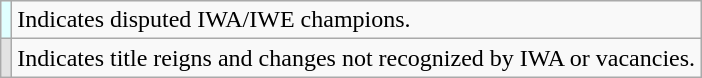<table class="wikitable">
<tr>
<td style="background-color:#E0FFFF"></td>
<td>Indicates disputed IWA/IWE champions.</td>
</tr>
<tr>
<td style="background-color:#e3e3e3"></td>
<td>Indicates title reigns and changes not recognized by IWA or vacancies.</td>
</tr>
</table>
